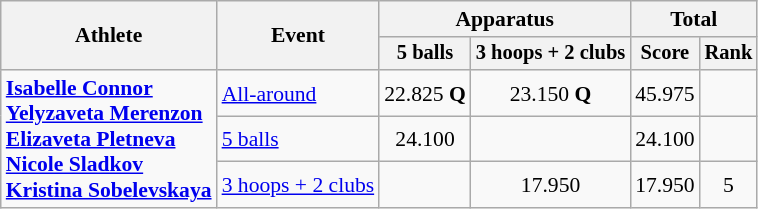<table class=wikitable style=font-size:90%;text-align:center>
<tr>
<th rowspan=2>Athlete</th>
<th rowspan=2>Event</th>
<th colspan=2>Apparatus</th>
<th colspan=2>Total</th>
</tr>
<tr style=font-size:95%>
<th>5 balls</th>
<th>3 hoops + 2 clubs</th>
<th>Score</th>
<th>Rank</th>
</tr>
<tr>
<td align=left rowspan=3><strong><a href='#'>Isabelle Connor</a><br><a href='#'>Yelyzaveta Merenzon</a><br><a href='#'>Elizaveta Pletneva</a><br><a href='#'>Nicole Sladkov</a><br><a href='#'>Kristina Sobelevskaya</a></strong></td>
<td align=left><a href='#'>All-around</a></td>
<td>22.825 <strong>Q</strong></td>
<td>23.150 <strong>Q</strong></td>
<td>45.975</td>
<td></td>
</tr>
<tr>
<td align=left><a href='#'>5 balls</a></td>
<td>24.100</td>
<td></td>
<td>24.100</td>
<td></td>
</tr>
<tr>
<td align=left><a href='#'>3 hoops + 2 clubs</a></td>
<td></td>
<td>17.950</td>
<td>17.950</td>
<td>5</td>
</tr>
</table>
